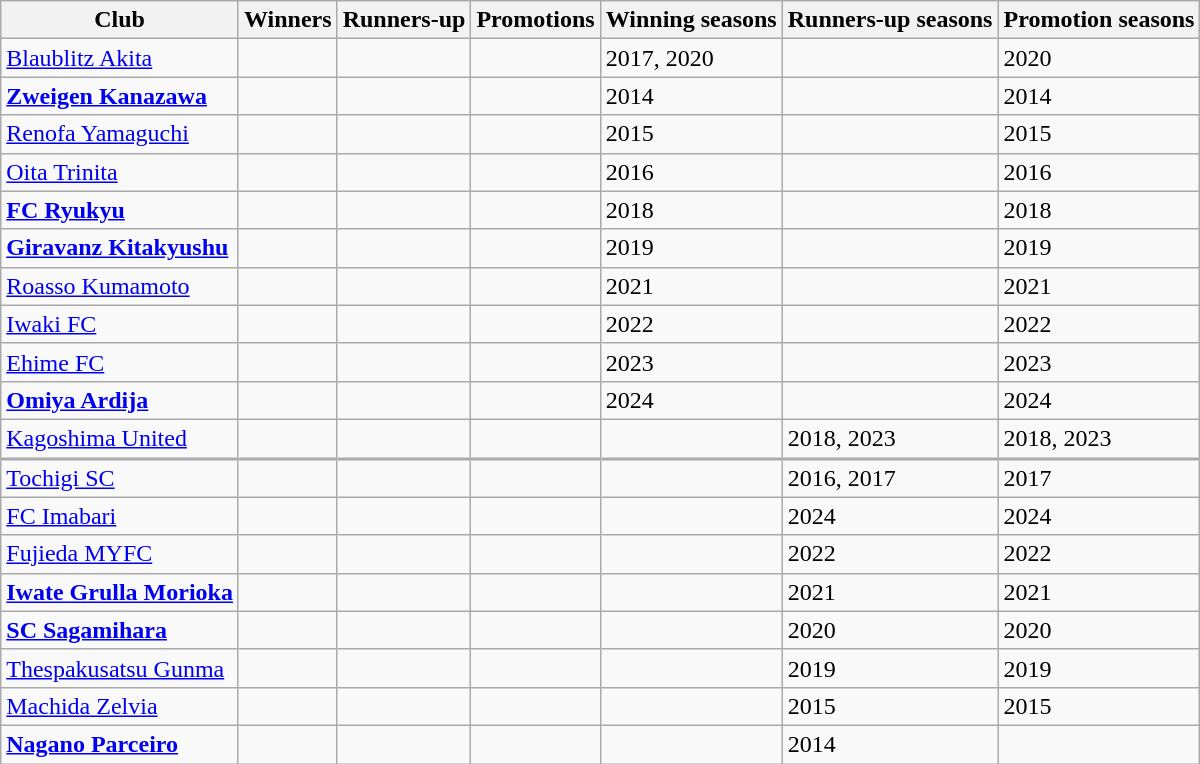<table class="wikitable">
<tr>
<th>Club</th>
<th>Winners</th>
<th>Runners-up</th>
<th>Promotions</th>
<th>Winning seasons</th>
<th>Runners-up seasons</th>
<th>Promotion seasons</th>
</tr>
<tr>
<td><a href='#'>Blaublitz Akita</a></td>
<td></td>
<td></td>
<td></td>
<td>2017, 2020</td>
<td></td>
<td>2020</td>
</tr>
<tr>
<td><strong><a href='#'>Zweigen Kanazawa</a></strong></td>
<td></td>
<td></td>
<td></td>
<td>2014</td>
<td></td>
<td>2014</td>
</tr>
<tr>
<td><a href='#'>Renofa Yamaguchi</a></td>
<td></td>
<td></td>
<td></td>
<td>2015</td>
<td></td>
<td>2015</td>
</tr>
<tr>
<td><a href='#'>Oita Trinita</a></td>
<td></td>
<td></td>
<td></td>
<td>2016</td>
<td></td>
<td>2016</td>
</tr>
<tr>
<td><strong><a href='#'>FC Ryukyu</a></strong></td>
<td></td>
<td></td>
<td></td>
<td>2018</td>
<td></td>
<td>2018</td>
</tr>
<tr>
<td><strong><a href='#'>Giravanz Kitakyushu</a></strong></td>
<td></td>
<td></td>
<td></td>
<td>2019</td>
<td></td>
<td>2019</td>
</tr>
<tr>
<td><a href='#'>Roasso Kumamoto</a></td>
<td></td>
<td></td>
<td></td>
<td>2021</td>
<td></td>
<td>2021</td>
</tr>
<tr>
<td><a href='#'>Iwaki FC</a></td>
<td></td>
<td></td>
<td></td>
<td>2022</td>
<td></td>
<td>2022</td>
</tr>
<tr>
<td><a href='#'>Ehime FC</a></td>
<td></td>
<td></td>
<td></td>
<td>2023</td>
<td></td>
<td>2023</td>
</tr>
<tr>
<td><strong><a href='#'>Omiya Ardija</a></strong></td>
<td></td>
<td></td>
<td></td>
<td>2024</td>
<td></td>
<td>2024</td>
</tr>
<tr>
<td><a href='#'>Kagoshima United</a></td>
<td></td>
<td></td>
<td></td>
<td></td>
<td>2018, 2023</td>
<td>2018, 2023</td>
</tr>
<tr>
<td style="border-top-width: 2px;"><a href='#'>Tochigi SC</a></td>
<td style="border-top-width: 2px;"></td>
<td style="border-top-width: 2px;"></td>
<td style="border-top-width: 2px;"></td>
<td style="border-top-width: 2px;"></td>
<td style="border-top-width: 2px;">2016, 2017</td>
<td style="border-top-width: 2px;">2017</td>
</tr>
<tr>
<td><a href='#'>FC Imabari</a></td>
<td></td>
<td></td>
<td></td>
<td></td>
<td>2024</td>
<td>2024</td>
</tr>
<tr>
<td><a href='#'>Fujieda MYFC</a></td>
<td></td>
<td></td>
<td></td>
<td></td>
<td>2022</td>
<td>2022</td>
</tr>
<tr>
<td><strong><a href='#'>Iwate Grulla Morioka</a></strong></td>
<td></td>
<td></td>
<td></td>
<td></td>
<td>2021</td>
<td>2021</td>
</tr>
<tr>
<td><strong><a href='#'>SC Sagamihara</a></strong></td>
<td></td>
<td></td>
<td></td>
<td></td>
<td>2020</td>
<td>2020</td>
</tr>
<tr>
<td><a href='#'>Thespakusatsu Gunma</a></td>
<td></td>
<td></td>
<td></td>
<td></td>
<td>2019</td>
<td>2019</td>
</tr>
<tr>
<td><a href='#'>Machida Zelvia</a></td>
<td></td>
<td></td>
<td></td>
<td></td>
<td>2015</td>
<td>2015</td>
</tr>
<tr>
<td><strong><a href='#'>Nagano Parceiro</a></strong></td>
<td></td>
<td></td>
<td></td>
<td></td>
<td>2014</td>
<td></td>
</tr>
</table>
